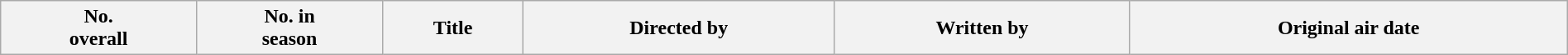<table class="wikitable plainrowheaders" style="width:100%; background:#fff;">
<tr>
<th style="background:#;">No.<br>overall</th>
<th style="background:#;">No. in<br>season</th>
<th style="background:#;">Title</th>
<th style="background:#;">Directed by</th>
<th style="background:#;">Written by</th>
<th style="background:#;">Original air date<br>
























</th>
</tr>
</table>
